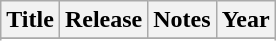<table class="wikitable sortable">
<tr>
<th>Title</th>
<th>Release</th>
<th>Notes</th>
<th>Year</th>
</tr>
<tr>
</tr>
<tr>
</tr>
<tr>
</tr>
<tr>
</tr>
<tr>
</tr>
<tr>
</tr>
<tr>
</tr>
<tr>
</tr>
<tr>
</tr>
<tr>
</tr>
<tr>
</tr>
<tr>
</tr>
<tr>
</tr>
<tr>
</tr>
<tr>
</tr>
<tr>
</tr>
<tr>
</tr>
<tr>
</tr>
<tr>
</tr>
<tr>
</tr>
<tr>
</tr>
<tr>
</tr>
<tr>
</tr>
<tr>
</tr>
<tr>
</tr>
<tr>
</tr>
<tr>
</tr>
<tr>
</tr>
<tr>
</tr>
<tr>
</tr>
<tr>
</tr>
<tr>
</tr>
<tr>
</tr>
<tr>
</tr>
<tr>
</tr>
<tr>
</tr>
<tr>
</tr>
<tr>
</tr>
<tr>
</tr>
<tr>
</tr>
<tr>
</tr>
<tr>
</tr>
<tr>
</tr>
<tr>
</tr>
<tr>
</tr>
<tr>
</tr>
<tr>
</tr>
<tr>
</tr>
<tr>
</tr>
<tr>
</tr>
<tr>
</tr>
<tr>
</tr>
<tr>
</tr>
<tr>
</tr>
<tr>
</tr>
<tr>
</tr>
<tr>
</tr>
<tr>
</tr>
<tr>
</tr>
<tr>
</tr>
<tr>
</tr>
<tr>
</tr>
<tr>
</tr>
<tr>
</tr>
<tr>
</tr>
<tr>
</tr>
<tr>
</tr>
<tr>
</tr>
<tr>
</tr>
<tr>
</tr>
<tr>
</tr>
<tr>
</tr>
<tr>
</tr>
<tr>
</tr>
<tr>
</tr>
<tr>
</tr>
<tr>
</tr>
<tr>
</tr>
<tr>
</tr>
<tr>
</tr>
<tr>
</tr>
<tr>
</tr>
<tr>
</tr>
<tr>
</tr>
<tr>
</tr>
<tr>
</tr>
<tr>
</tr>
<tr>
</tr>
<tr>
</tr>
<tr>
</tr>
<tr>
</tr>
<tr>
</tr>
<tr>
</tr>
<tr>
</tr>
<tr>
</tr>
<tr>
</tr>
<tr>
</tr>
</table>
